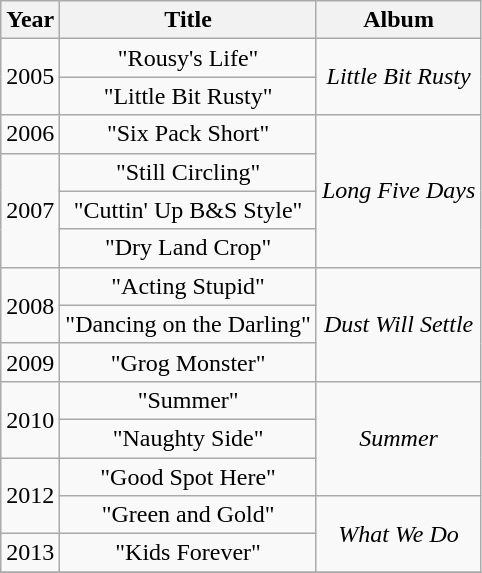<table class="wikitable plainrowheaders" style="text-align:center;">
<tr>
<th>Year</th>
<th>Title</th>
<th>Album</th>
</tr>
<tr>
<td rowspan="2">2005</td>
<td>"Rousy's Life"</td>
<td rowspan="2"><em>Little Bit Rusty</em></td>
</tr>
<tr>
<td>"Little Bit Rusty"</td>
</tr>
<tr>
<td>2006</td>
<td>"Six Pack Short"</td>
<td rowspan="4"><em>Long Five Days</em></td>
</tr>
<tr>
<td rowspan="3">2007</td>
<td>"Still Circling"</td>
</tr>
<tr>
<td>"Cuttin' Up B&S Style"</td>
</tr>
<tr>
<td>"Dry Land Crop"</td>
</tr>
<tr>
<td rowspan="2">2008</td>
<td>"Acting Stupid"</td>
<td rowspan="3"><em>Dust Will Settle</em></td>
</tr>
<tr>
<td>"Dancing on the Darling"</td>
</tr>
<tr>
<td>2009</td>
<td>"Grog Monster"</td>
</tr>
<tr>
<td rowspan="2">2010</td>
<td>"Summer"</td>
<td rowspan="3"><em>Summer</em></td>
</tr>
<tr>
<td>"Naughty Side"</td>
</tr>
<tr>
<td rowspan="2">2012</td>
<td>"Good Spot Here"</td>
</tr>
<tr>
<td>"Green and Gold"</td>
<td rowspan="2"><em>What We Do</em></td>
</tr>
<tr>
<td>2013</td>
<td>"Kids Forever"</td>
</tr>
<tr>
</tr>
</table>
